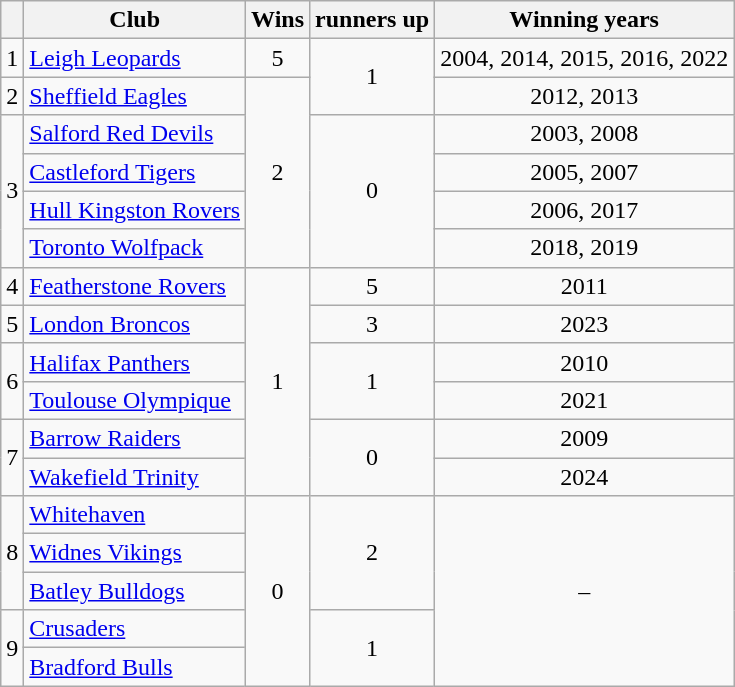<table class="wikitable" style="text-align: center;">
<tr>
<th></th>
<th>Club</th>
<th>Wins</th>
<th>runners up</th>
<th>Winning years</th>
</tr>
<tr>
<td>1</td>
<td align=left> <a href='#'>Leigh Leopards</a></td>
<td>5</td>
<td rowspan=2>1</td>
<td>2004, 2014, 2015, 2016, 2022</td>
</tr>
<tr>
<td>2</td>
<td align=left> <a href='#'>Sheffield Eagles</a></td>
<td rowspan=5>2</td>
<td>2012, 2013</td>
</tr>
<tr>
<td rowspan=4>3</td>
<td align=left> <a href='#'>Salford Red Devils</a></td>
<td rowspan=4>0</td>
<td>2003, 2008</td>
</tr>
<tr>
<td align=left> <a href='#'>Castleford Tigers</a></td>
<td>2005, 2007</td>
</tr>
<tr>
<td align=left> <a href='#'>Hull Kingston Rovers</a></td>
<td>2006, 2017</td>
</tr>
<tr>
<td align=left> <a href='#'>Toronto Wolfpack</a></td>
<td>2018, 2019</td>
</tr>
<tr>
<td>4</td>
<td align=left> <a href='#'>Featherstone Rovers</a></td>
<td rowspan=6>1</td>
<td>5</td>
<td>2011</td>
</tr>
<tr>
<td>5</td>
<td align=left> <a href='#'>London Broncos</a></td>
<td>3</td>
<td>2023</td>
</tr>
<tr>
<td rowspan=2>6</td>
<td align=left> <a href='#'>Halifax Panthers</a></td>
<td rowspan=2>1</td>
<td>2010</td>
</tr>
<tr>
<td align=left> <a href='#'>Toulouse Olympique</a></td>
<td>2021</td>
</tr>
<tr>
<td rowspan=2>7</td>
<td align=left> <a href='#'>Barrow Raiders</a></td>
<td rowspan=2>0</td>
<td>2009</td>
</tr>
<tr>
<td align=left> <a href='#'>Wakefield Trinity</a></td>
<td>2024</td>
</tr>
<tr>
<td rowspan=3>8</td>
<td align=left> <a href='#'>Whitehaven</a></td>
<td rowspan=5>0</td>
<td rowspan=3>2</td>
<td rowspan=5>–</td>
</tr>
<tr>
<td align=left> <a href='#'>Widnes Vikings</a></td>
</tr>
<tr>
<td align=left> <a href='#'>Batley Bulldogs</a></td>
</tr>
<tr>
<td rowspan=2>9</td>
<td align=left> <a href='#'>Crusaders</a></td>
<td rowspan=2>1</td>
</tr>
<tr>
<td align=left> <a href='#'>Bradford Bulls</a></td>
</tr>
</table>
